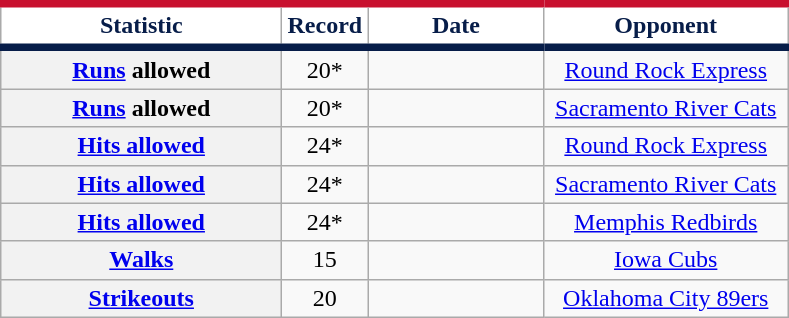<table class="wikitable sortable plainrowheaders" style="text-align:center">
<tr>
<th width="180px" scope="col" style="background-color:#ffffff; border-top:#c8102e 5px solid; border-bottom:#071d49 5px solid; color:#071d49">Statistic</th>
<th width="50px" class="unsortable" scope="col" style="background-color:#ffffff; border-top:#c8102e 5px solid; border-bottom:#071d49 5px solid; color:#071d49">Record</th>
<th width="110px" scope="col" style="background-color:#ffffff; border-top:#c8102e 5px solid; border-bottom:#071d49 5px solid; color:#071d49">Date</th>
<th width="155px" scope="col" style="background-color:#ffffff; border-top:#c8102e 5px solid; border-bottom:#071d49 5px solid; color:#071d49">Opponent</th>
</tr>
<tr>
<th scope="row" style="text-align:center"><a href='#'>Runs</a> allowed</th>
<td>20*</td>
<td></td>
<td><a href='#'>Round Rock Express</a></td>
</tr>
<tr>
<th scope="row" style="text-align:center"><a href='#'>Runs</a> allowed</th>
<td>20*</td>
<td></td>
<td><a href='#'>Sacramento River Cats</a></td>
</tr>
<tr>
<th scope="row" style="text-align:center"><a href='#'>Hits allowed</a></th>
<td>24*</td>
<td></td>
<td><a href='#'>Round Rock Express</a></td>
</tr>
<tr>
<th scope="row" style="text-align:center"><a href='#'>Hits allowed</a></th>
<td>24*</td>
<td></td>
<td><a href='#'>Sacramento River Cats</a></td>
</tr>
<tr>
<th scope="row" style="text-align:center"><a href='#'>Hits allowed</a></th>
<td>24*</td>
<td></td>
<td><a href='#'>Memphis Redbirds</a></td>
</tr>
<tr>
<th scope="row" style="text-align:center"><a href='#'>Walks</a></th>
<td>15</td>
<td></td>
<td><a href='#'>Iowa Cubs</a></td>
</tr>
<tr>
<th scope="row" style="text-align:center"><a href='#'>Strikeouts</a></th>
<td>20</td>
<td></td>
<td><a href='#'>Oklahoma City 89ers</a></td>
</tr>
</table>
